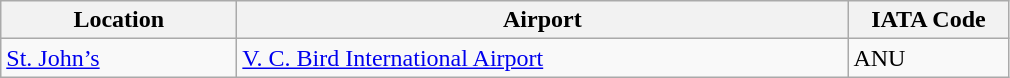<table class="wikitable">
<tr>
<th scope="col" style="width:150px;"><strong>Location</strong></th>
<th scope="col" style="width:400px;"><strong>Airport</strong></th>
<th scope="col" style="width:100px;"><strong>IATA Code</strong></th>
</tr>
<tr>
<td><a href='#'>St. John’s</a></td>
<td><a href='#'>V. C. Bird International Airport</a></td>
<td>ANU</td>
</tr>
</table>
